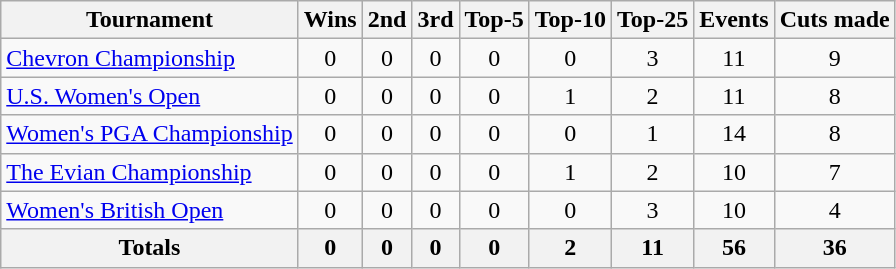<table class=wikitable style=text-align:center>
<tr>
<th>Tournament</th>
<th>Wins</th>
<th>2nd</th>
<th>3rd</th>
<th>Top-5</th>
<th>Top-10</th>
<th>Top-25</th>
<th>Events</th>
<th>Cuts made</th>
</tr>
<tr>
<td align=left><a href='#'>Chevron Championship</a></td>
<td>0</td>
<td>0</td>
<td>0</td>
<td>0</td>
<td>0</td>
<td>3</td>
<td>11</td>
<td>9</td>
</tr>
<tr>
<td align=left><a href='#'>U.S. Women's Open</a></td>
<td>0</td>
<td>0</td>
<td>0</td>
<td>0</td>
<td>1</td>
<td>2</td>
<td>11</td>
<td>8</td>
</tr>
<tr>
<td align=left><a href='#'>Women's PGA Championship</a></td>
<td>0</td>
<td>0</td>
<td>0</td>
<td>0</td>
<td>0</td>
<td>1</td>
<td>14</td>
<td>8</td>
</tr>
<tr>
<td align=left><a href='#'>The Evian Championship</a></td>
<td>0</td>
<td>0</td>
<td>0</td>
<td>0</td>
<td>1</td>
<td>2</td>
<td>10</td>
<td>7</td>
</tr>
<tr>
<td align=left><a href='#'>Women's British Open</a></td>
<td>0</td>
<td>0</td>
<td>0</td>
<td>0</td>
<td>0</td>
<td>3</td>
<td>10</td>
<td>4</td>
</tr>
<tr>
<th>Totals</th>
<th>0</th>
<th>0</th>
<th>0</th>
<th>0</th>
<th>2</th>
<th>11</th>
<th>56</th>
<th>36</th>
</tr>
</table>
